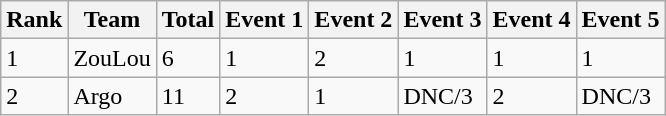<table class="wikitable">
<tr>
<th>Rank</th>
<th>Team</th>
<th>Total</th>
<th>Event 1</th>
<th>Event 2</th>
<th>Event 3</th>
<th>Event 4</th>
<th>Event 5</th>
</tr>
<tr>
<td>1</td>
<td>ZouLou</td>
<td>6</td>
<td>1</td>
<td>2</td>
<td>1</td>
<td>1</td>
<td>1</td>
</tr>
<tr>
<td>2</td>
<td>Argo</td>
<td>11</td>
<td>2</td>
<td>1</td>
<td>DNC/3</td>
<td>2</td>
<td>DNC/3</td>
</tr>
</table>
